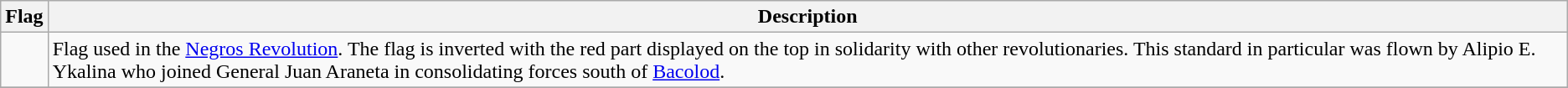<table class="wikitable">
<tr>
<th style="width:110">Flag</th>
<th style="width:680">Description</th>
</tr>
<tr>
<td style="text-align:center"></td>
<td>Flag used in the <a href='#'>Negros Revolution</a>. The flag is inverted with the red part displayed on the top in solidarity with other revolutionaries. This standard in particular was flown by Alipio E. Ykalina who joined General Juan Araneta in consolidating forces south of <a href='#'>Bacolod</a>.</td>
</tr>
<tr>
</tr>
</table>
